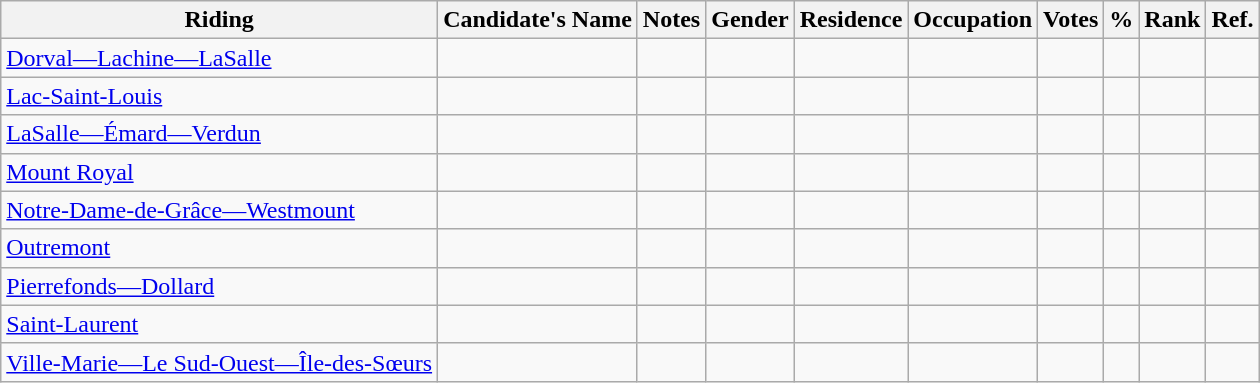<table class="wikitable sortable">
<tr>
<th>Riding</th>
<th>Candidate's Name</th>
<th>Notes</th>
<th>Gender</th>
<th>Residence</th>
<th>Occupation</th>
<th>Votes</th>
<th>%</th>
<th>Rank</th>
<th>Ref.</th>
</tr>
<tr>
<td><a href='#'>Dorval—Lachine—LaSalle</a></td>
<td></td>
<td></td>
<td></td>
<td></td>
<td></td>
<td></td>
<td></td>
<td></td>
<td></td>
</tr>
<tr>
<td><a href='#'>Lac-Saint-Louis</a></td>
<td></td>
<td></td>
<td></td>
<td></td>
<td></td>
<td></td>
<td></td>
<td></td>
<td></td>
</tr>
<tr>
<td><a href='#'>LaSalle—Émard—Verdun</a></td>
<td></td>
<td></td>
<td></td>
<td></td>
<td></td>
<td></td>
<td></td>
<td></td>
<td></td>
</tr>
<tr>
<td><a href='#'>Mount Royal</a></td>
<td></td>
<td></td>
<td></td>
<td></td>
<td></td>
<td></td>
<td></td>
<td></td>
<td></td>
</tr>
<tr>
<td><a href='#'>Notre-Dame-de-Grâce—Westmount</a></td>
<td></td>
<td></td>
<td></td>
<td></td>
<td></td>
<td></td>
<td></td>
<td></td>
<td></td>
</tr>
<tr>
<td><a href='#'>Outremont</a></td>
<td></td>
<td></td>
<td></td>
<td></td>
<td></td>
<td></td>
<td></td>
<td></td>
<td></td>
</tr>
<tr>
<td><a href='#'>Pierrefonds—Dollard</a></td>
<td></td>
<td></td>
<td></td>
<td></td>
<td></td>
<td></td>
<td></td>
<td></td>
<td></td>
</tr>
<tr>
<td><a href='#'>Saint-Laurent</a></td>
<td></td>
<td></td>
<td></td>
<td></td>
<td></td>
<td></td>
<td></td>
<td></td>
<td></td>
</tr>
<tr>
<td><a href='#'>Ville-Marie—Le Sud-Ouest—Île-des-Sœurs</a></td>
<td></td>
<td></td>
<td></td>
<td></td>
<td></td>
<td></td>
<td></td>
<td></td>
<td></td>
</tr>
</table>
